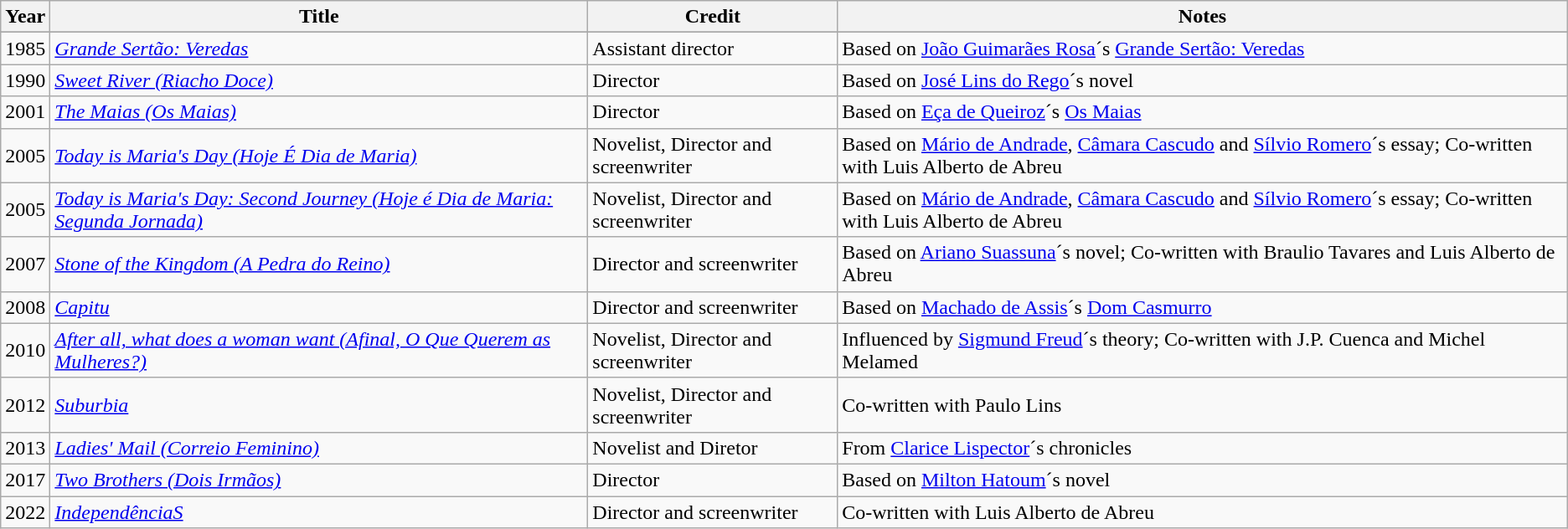<table class="wikitable">
<tr>
<th>Year</th>
<th>Title</th>
<th>Credit</th>
<th>Notes</th>
</tr>
<tr>
</tr>
<tr>
<td>1985</td>
<td><em><a href='#'>Grande Sertão: Veredas</a></em></td>
<td>Assistant director</td>
<td>Based on <a href='#'>João Guimarães Rosa</a>´s <a href='#'>Grande Sertão: Veredas</a></td>
</tr>
<tr>
<td>1990</td>
<td><em><a href='#'>Sweet River (Riacho Doce)</a></em></td>
<td>Director</td>
<td>Based on <a href='#'>José Lins do Rego</a>´s novel</td>
</tr>
<tr>
<td>2001</td>
<td><em><a href='#'>The Maias (Os Maias)</a></em></td>
<td>Director</td>
<td>Based on <a href='#'>Eça de Queiroz</a>´s <a href='#'>Os Maias</a></td>
</tr>
<tr>
<td>2005</td>
<td><em><a href='#'>Today is Maria's Day (Hoje É Dia de Maria)</a></em></td>
<td>Novelist, Director and screenwriter</td>
<td>Based on <a href='#'>Mário de Andrade</a>, <a href='#'>Câmara Cascudo</a> and <a href='#'>Sílvio Romero</a>´s essay; Co-written with Luis Alberto de Abreu</td>
</tr>
<tr>
<td>2005</td>
<td><em><a href='#'>Today is Maria's Day: Second Journey (Hoje é Dia de Maria: Segunda Jornada)</a></em></td>
<td>Novelist, Director and screenwriter</td>
<td>Based on <a href='#'>Mário de Andrade</a>, <a href='#'>Câmara Cascudo</a> and <a href='#'>Sílvio Romero</a>´s essay; Co-written with Luis Alberto de Abreu</td>
</tr>
<tr>
<td>2007</td>
<td><em><a href='#'>Stone of the Kingdom (A Pedra do Reino)</a></em></td>
<td>Director and screenwriter</td>
<td>Based on <a href='#'>Ariano Suassuna</a>´s novel; Co-written with Braulio Tavares and Luis Alberto de Abreu</td>
</tr>
<tr>
<td>2008</td>
<td><em><a href='#'>Capitu</a></em></td>
<td>Director and screenwriter</td>
<td>Based on <a href='#'>Machado de Assis</a>´s <a href='#'>Dom Casmurro</a></td>
</tr>
<tr>
<td>2010</td>
<td><em><a href='#'>After all, what does a woman want (Afinal, O Que Querem as Mulheres?)</a></em></td>
<td>Novelist, Director and screenwriter</td>
<td>Influenced by <a href='#'>Sigmund Freud</a>´s theory; Co-written with J.P. Cuenca and Michel Melamed</td>
</tr>
<tr>
<td>2012</td>
<td><em><a href='#'>Suburbia</a></em></td>
<td>Novelist, Director and screenwriter</td>
<td>Co-written with Paulo Lins</td>
</tr>
<tr>
<td>2013</td>
<td><em><a href='#'>Ladies' Mail (Correio Feminino)</a></em></td>
<td>Novelist and Diretor</td>
<td>From <a href='#'>Clarice Lispector</a>´s chronicles</td>
</tr>
<tr>
<td>2017</td>
<td><em><a href='#'>Two Brothers (Dois Irmãos)</a></em></td>
<td>Director</td>
<td>Based on <a href='#'>Milton Hatoum</a>´s novel</td>
</tr>
<tr>
<td>2022</td>
<td><em><a href='#'>IndependênciaS</a></em></td>
<td>Director and screenwriter</td>
<td>Co-written with Luis Alberto de Abreu</td>
</tr>
</table>
